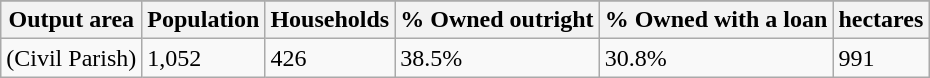<table class="wikitable">
<tr>
</tr>
<tr>
<th>Output area</th>
<th>Population</th>
<th>Households</th>
<th>% Owned outright</th>
<th>% Owned with a loan</th>
<th>hectares</th>
</tr>
<tr>
<td>(Civil Parish)</td>
<td>1,052</td>
<td>426</td>
<td>38.5%</td>
<td>30.8%</td>
<td>991</td>
</tr>
</table>
